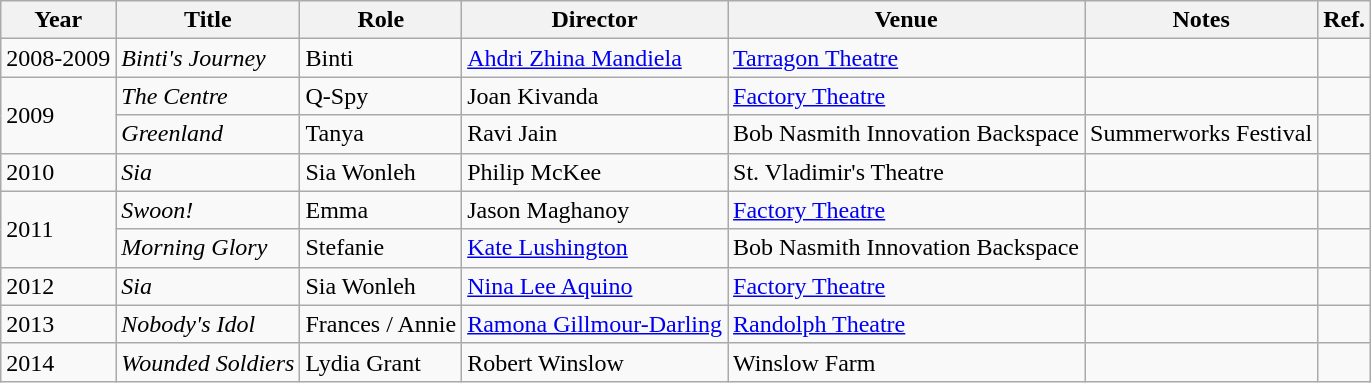<table class="wikitable">
<tr>
<th>Year</th>
<th>Title</th>
<th>Role</th>
<th>Director</th>
<th>Venue</th>
<th>Notes</th>
<th>Ref.</th>
</tr>
<tr>
<td>2008-2009</td>
<td><em>Binti's Journey</em></td>
<td>Binti</td>
<td><a href='#'>Ahdri Zhina Mandiela</a></td>
<td><a href='#'>Tarragon Theatre</a></td>
<td></td>
<td></td>
</tr>
<tr>
<td rowspan="2">2009</td>
<td><em>The Centre</em></td>
<td>Q-Spy</td>
<td>Joan Kivanda</td>
<td><a href='#'>Factory Theatre</a></td>
<td></td>
<td></td>
</tr>
<tr>
<td><em>Greenland</em></td>
<td>Tanya</td>
<td>Ravi Jain</td>
<td>Bob Nasmith Innovation Backspace</td>
<td>Summerworks Festival</td>
<td></td>
</tr>
<tr>
<td>2010</td>
<td><em>Sia</em></td>
<td>Sia Wonleh</td>
<td>Philip McKee</td>
<td>St. Vladimir's Theatre</td>
<td></td>
<td></td>
</tr>
<tr>
<td rowspan="2">2011</td>
<td><em>Swoon!</em></td>
<td>Emma</td>
<td>Jason Maghanoy</td>
<td><a href='#'>Factory Theatre</a></td>
<td></td>
<td></td>
</tr>
<tr>
<td><em>Morning Glory</em></td>
<td>Stefanie</td>
<td><a href='#'>Kate Lushington</a></td>
<td>Bob Nasmith Innovation Backspace</td>
<td></td>
<td></td>
</tr>
<tr>
<td>2012</td>
<td><em>Sia</em></td>
<td>Sia Wonleh</td>
<td><a href='#'>Nina Lee Aquino</a></td>
<td><a href='#'>Factory Theatre</a></td>
<td></td>
<td></td>
</tr>
<tr>
<td>2013</td>
<td><em>Nobody's Idol</em></td>
<td>Frances / Annie</td>
<td><a href='#'>Ramona Gillmour-Darling</a></td>
<td><a href='#'>Randolph Theatre</a></td>
<td></td>
<td></td>
</tr>
<tr>
<td>2014</td>
<td><em>Wounded Soldiers</em></td>
<td>Lydia Grant</td>
<td>Robert Winslow</td>
<td>Winslow Farm</td>
<td></td>
<td></td>
</tr>
</table>
